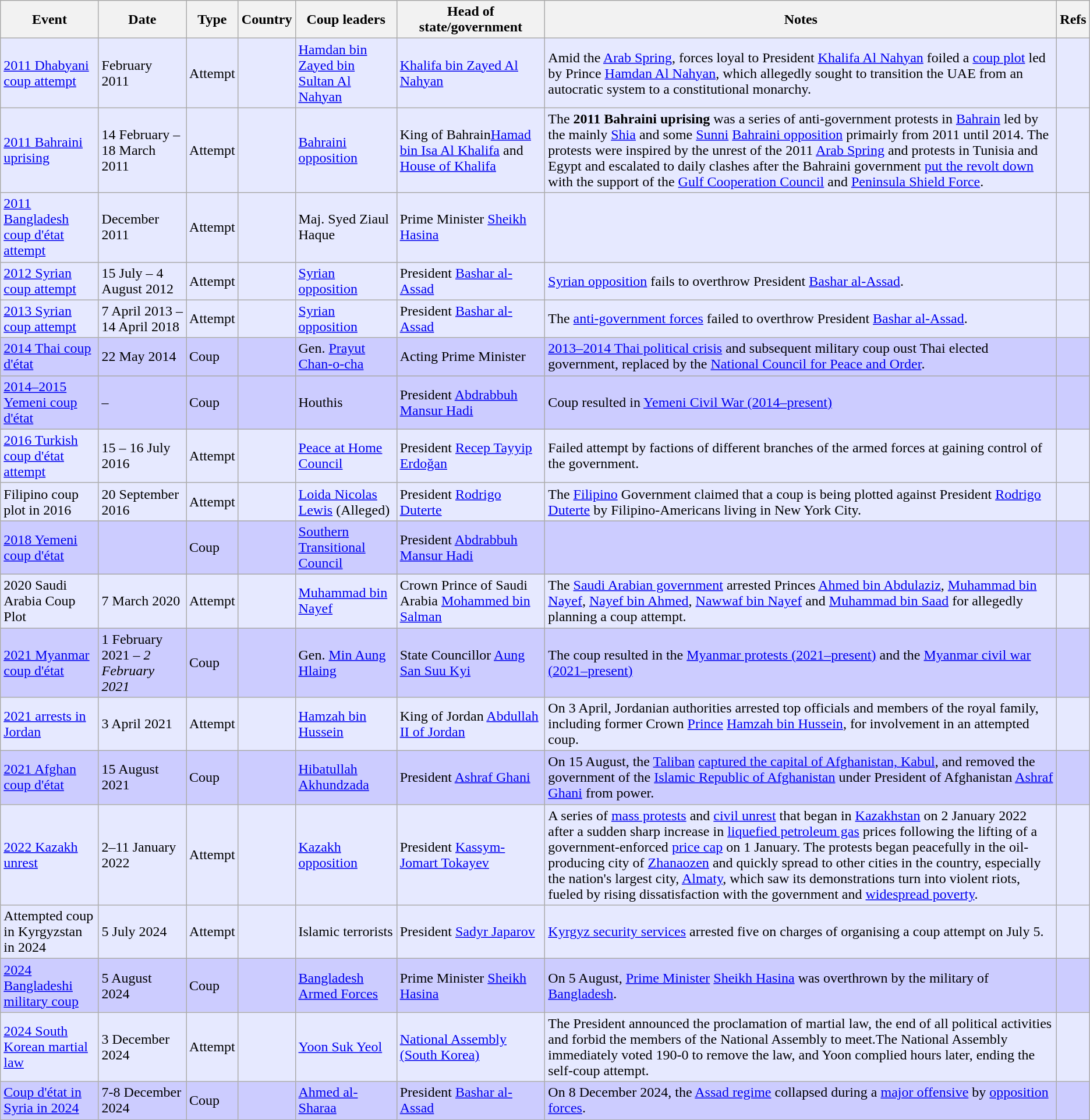<table style="background:#fff;" class="wikitable">
<tr>
<th>Event</th>
<th>Date</th>
<th>Type</th>
<th>Country</th>
<th>Coup leaders</th>
<th>Head of state/government</th>
<th>Notes</th>
<th>Refs</th>
</tr>
<tr style="background:#e6e9ff;">
<td><a href='#'>2011 Dhabyani coup attempt</a></td>
<td>February 2011</td>
<td>Attempt</td>
<td></td>
<td><a href='#'>Hamdan bin Zayed bin Sultan Al Nahyan</a></td>
<td><a href='#'>Khalifa bin Zayed Al Nahyan</a></td>
<td>Amid the <a href='#'>Arab Spring</a>, forces loyal to President <a href='#'>Khalifa Al Nahyan</a> foiled a <a href='#'>coup plot</a> led by Prince <a href='#'>Hamdan Al Nahyan</a>, which allegedly sought to transition the UAE from an autocratic system to a constitutional monarchy.</td>
<td></td>
</tr>
<tr style="background:#e6e9ff;">
<td><a href='#'>2011 Bahraini uprising</a></td>
<td>14 February – 18 March 2011</td>
<td>Attempt</td>
<td></td>
<td><a href='#'>Bahraini opposition</a></td>
<td>King of Bahrain<a href='#'>Hamad bin Isa Al Khalifa</a> and <a href='#'>House of Khalifa</a></td>
<td>The <strong>2011</strong> <strong>Bahraini uprising</strong> was a series of anti-government protests in <a href='#'>Bahrain</a> led by the mainly <a href='#'>Shia</a> and some <a href='#'>Sunni</a> <a href='#'>Bahraini opposition</a> primairly from 2011 until 2014. The protests were inspired by the unrest of the 2011 <a href='#'>Arab Spring</a> and protests in Tunisia and Egypt and escalated to daily clashes after the Bahraini government <a href='#'>put the revolt down</a> with the support of the <a href='#'>Gulf Cooperation Council</a> and <a href='#'>Peninsula Shield Force</a>.</td>
<td></td>
</tr>
<tr style="background:#e6e9ff;">
<td><a href='#'>2011 Bangladesh coup d'état attempt</a></td>
<td>December 2011</td>
<td>Attempt</td>
<td></td>
<td>Maj. Syed Ziaul Haque</td>
<td>Prime Minister <a href='#'>Sheikh Hasina</a></td>
<td></td>
<td></td>
</tr>
<tr style="background:#e6e9ff;">
<td><a href='#'>2012 Syrian coup attempt</a></td>
<td>15 July – 4 August 2012</td>
<td>Attempt</td>
<td></td>
<td><a href='#'>Syrian opposition</a></td>
<td>President <a href='#'>Bashar al-Assad</a></td>
<td><a href='#'>Syrian opposition</a> fails to overthrow President <a href='#'>Bashar al-Assad</a>.</td>
<td></td>
</tr>
<tr style="background:#e6e9ff;">
<td><a href='#'>2013 Syrian coup attempt</a></td>
<td>7 April 2013 – 14 April 2018</td>
<td>Attempt</td>
<td></td>
<td><a href='#'>Syrian opposition</a></td>
<td>President <a href='#'>Bashar al-Assad</a></td>
<td>The <a href='#'>anti-government forces</a> failed to overthrow President <a href='#'>Bashar al-Assad</a>.</td>
<td></td>
</tr>
<tr style="background:#ccf;">
<td><a href='#'>2014 Thai coup d'état</a></td>
<td>22 May 2014</td>
<td>Coup</td>
<td></td>
<td>Gen. <a href='#'>Prayut Chan-o-cha</a></td>
<td>Acting Prime Minister </td>
<td><a href='#'>2013–2014 Thai political crisis</a> and subsequent military coup oust Thai elected government, replaced by the <a href='#'>National Council for Peace and Order</a>.</td>
<td></td>
</tr>
<tr style="background:#ccf;">
<td><a href='#'>2014–2015 Yemeni coup d'état</a></td>
<td> – </td>
<td>Coup</td>
<td></td>
<td>Houthis</td>
<td>President <a href='#'>Abdrabbuh Mansur Hadi</a></td>
<td>Coup resulted in <a href='#'>Yemeni Civil War (2014–present)</a></td>
<td></td>
</tr>
<tr style="background:#e6e9ff;">
<td><a href='#'>2016 Turkish coup d'état attempt</a></td>
<td>15 – 16 July 2016</td>
<td>Attempt</td>
<td></td>
<td><a href='#'>Peace at Home Council</a></td>
<td>President <a href='#'>Recep Tayyip Erdoğan</a></td>
<td>Failed attempt by factions of different branches of the armed forces at gaining control of the government.</td>
<td></td>
</tr>
<tr style="background:#e6e9ff;">
<td>Filipino coup plot in 2016</td>
<td>20 September 2016</td>
<td>Attempt</td>
<td></td>
<td><a href='#'>Loida Nicolas Lewis</a> (Alleged)</td>
<td>President <a href='#'>Rodrigo Duterte</a></td>
<td>The <a href='#'>Filipino</a> Government claimed that a coup is being plotted against President <a href='#'>Rodrigo Duterte</a> by Filipino-Americans living in New York City.</td>
<td></td>
</tr>
<tr style="background:#ccf;">
<td><a href='#'>2018 Yemeni coup d'état</a></td>
<td></td>
<td>Coup</td>
<td></td>
<td><a href='#'>Southern Transitional Council</a></td>
<td>President <a href='#'>Abdrabbuh Mansur Hadi</a></td>
<td></td>
<td></td>
</tr>
<tr style="background:#e6e9ff;">
<td>2020 Saudi Arabia Coup Plot</td>
<td>7 March 2020</td>
<td>Attempt</td>
<td></td>
<td><a href='#'>Muhammad bin Nayef</a></td>
<td>Crown Prince of Saudi Arabia <a href='#'>Mohammed bin Salman</a></td>
<td>The <a href='#'>Saudi Arabian government</a> arrested Princes <a href='#'>Ahmed bin Abdulaziz</a>, <a href='#'>Muhammad bin Nayef</a>, <a href='#'>Nayef bin Ahmed</a>, <a href='#'>Nawwaf bin Nayef</a> and <a href='#'>Muhammad bin Saad</a> for allegedly planning a coup attempt.</td>
<td></td>
</tr>
<tr style="background:#ccf;">
<td><a href='#'>2021 Myanmar coup d'état</a></td>
<td>1 February 2021 – <em>2 February 2021</em></td>
<td>Coup</td>
<td></td>
<td>Gen. <a href='#'>Min Aung Hlaing</a></td>
<td>State Councillor <a href='#'>Aung San Suu Kyi</a></td>
<td>The coup resulted in the <a href='#'>Myanmar protests (2021–present)</a> and the <a href='#'>Myanmar civil war (2021–present)</a></td>
<td></td>
</tr>
<tr style="background:#e6e9ff;">
<td><a href='#'>2021 arrests in Jordan</a></td>
<td>3 April 2021</td>
<td>Attempt</td>
<td></td>
<td><a href='#'>Hamzah bin Hussein</a></td>
<td>King of Jordan <a href='#'>Abdullah II of Jordan</a></td>
<td>On 3 April, Jordanian authorities arrested top officials and members of the royal family, including former Crown <a href='#'>Prince</a> <a href='#'>Hamzah bin Hussein</a>, for involvement in an attempted coup.</td>
<td></td>
</tr>
<tr style="background:#ccf;">
<td><a href='#'>2021 Afghan coup d'état</a></td>
<td>15 August 2021</td>
<td>Coup</td>
<td></td>
<td><a href='#'>Hibatullah Akhundzada</a></td>
<td>President <a href='#'>Ashraf Ghani</a></td>
<td>On 15 August, the <a href='#'>Taliban</a> <a href='#'>captured the capital of Afghanistan, Kabul</a>, and removed the government of the <a href='#'>Islamic Republic of Afghanistan</a> under President of Afghanistan <a href='#'>Ashraf Ghani</a> from power.</td>
<td></td>
</tr>
<tr style="background:#e6e9ff;">
<td><a href='#'>2022 Kazakh unrest</a></td>
<td>2–11 January 2022</td>
<td>Attempt</td>
<td></td>
<td><a href='#'>Kazakh opposition</a></td>
<td>President <a href='#'>Kassym-Jomart Tokayev</a></td>
<td>A series of <a href='#'>mass protests</a> and <a href='#'>civil unrest</a> that began in <a href='#'>Kazakhstan</a> on 2 January 2022 after a sudden sharp increase in <a href='#'>liquefied petroleum gas</a> prices following the lifting of a government-enforced <a href='#'>price cap</a> on 1 January. The protests began peacefully in the oil-producing city of <a href='#'>Zhanaozen</a> and quickly spread to other cities in the country, especially the nation's largest city, <a href='#'>Almaty</a>, which saw its demonstrations turn into violent riots, fueled by rising dissatisfaction with the government and <a href='#'>widespread poverty</a>.</td>
<td></td>
</tr>
<tr style="background:#e6e9ff;">
<td>Attempted coup in Kyrgyzstan in 2024</td>
<td>5 July 2024</td>
<td>Attempt</td>
<td></td>
<td>Islamic terrorists</td>
<td>President <a href='#'>Sadyr Japarov</a></td>
<td><a href='#'>Kyrgyz security services</a> arrested five on charges of organising a coup attempt on July 5.</td>
<td></td>
</tr>
<tr style="background:#ccf;">
<td><a href='#'>2024 Bangladeshi military coup</a></td>
<td>5 August 2024</td>
<td>Coup</td>
<td></td>
<td><a href='#'>Bangladesh Armed Forces</a></td>
<td>Prime Minister <a href='#'>Sheikh Hasina</a></td>
<td>On 5 August, <a href='#'>Prime Minister</a> <a href='#'>Sheikh Hasina</a> was overthrown by the military of <a href='#'>Bangladesh</a>.</td>
<td></td>
</tr>
<tr style="background:#e6e9ff;">
<td><a href='#'>2024 South Korean martial law</a></td>
<td>3 December 2024</td>
<td>Attempt</td>
<td></td>
<td><a href='#'>Yoon Suk Yeol</a></td>
<td><a href='#'>National Assembly (South Korea)</a></td>
<td>The President announced the proclamation of martial law, the end of all political activities and forbid the members of the National Assembly to meet.The National Assembly immediately voted 190-0 to remove the law, and Yoon complied hours later, ending the self-coup attempt.</td>
<td></td>
</tr>
<tr style="background:#ccf;">
<td><a href='#'>Coup d'état in Syria in 2024</a></td>
<td>7-8 December 2024</td>
<td>Coup</td>
<td></td>
<td><a href='#'>Ahmed al-Sharaa</a></td>
<td>President <a href='#'>Bashar al-Assad</a></td>
<td>On 8 December 2024, the <a href='#'>Assad regime</a> collapsed during a <a href='#'>major offensive</a> by <a href='#'>opposition forces</a>.</td>
<td></td>
</tr>
</table>
